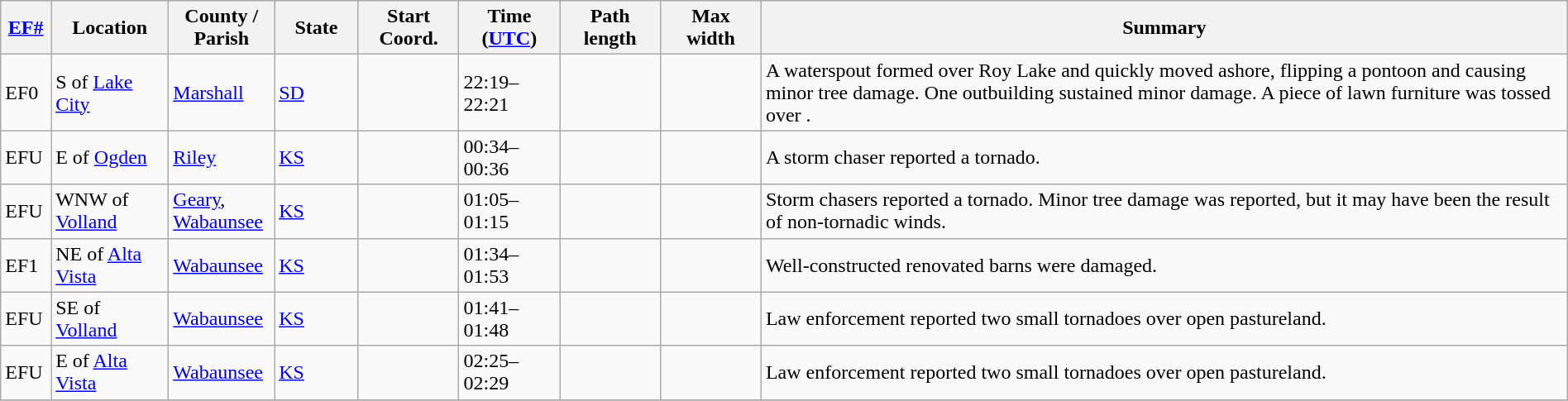<table class="wikitable sortable" style="width:100%;">
<tr>
<th scope="col" style="width:3%; text-align:center;"><a href='#'>EF#</a></th>
<th scope="col" style="width:7%; text-align:center;" class="unsortable">Location</th>
<th scope="col" style="width:6%; text-align:center;" class="unsortable">County / Parish</th>
<th scope="col" style="width:5%; text-align:center;">State</th>
<th scope="col" style="width:6%; text-align:center;">Start Coord.</th>
<th scope="col" style="width:6%; text-align:center;">Time (<a href='#'>UTC</a>)</th>
<th scope="col" style="width:6%; text-align:center;">Path length</th>
<th scope="col" style="width:6%; text-align:center;">Max width</th>
<th scope="col" class="unsortable" style="width:48%; text-align:center;">Summary</th>
</tr>
<tr>
<td bgcolor=>EF0</td>
<td>S of <a href='#'>Lake City</a></td>
<td><a href='#'>Marshall</a></td>
<td><a href='#'>SD</a></td>
<td></td>
<td>22:19–22:21</td>
<td></td>
<td></td>
<td>A waterspout formed over Roy Lake and quickly moved ashore, flipping a pontoon and causing minor tree damage. One outbuilding sustained minor damage. A piece of lawn furniture was tossed over .</td>
</tr>
<tr>
<td bgcolor=>EFU</td>
<td>E of <a href='#'>Ogden</a></td>
<td><a href='#'>Riley</a></td>
<td><a href='#'>KS</a></td>
<td></td>
<td>00:34–00:36</td>
<td></td>
<td></td>
<td>A storm chaser reported a tornado.</td>
</tr>
<tr>
<td bgcolor=>EFU</td>
<td>WNW of <a href='#'>Volland</a></td>
<td><a href='#'>Geary</a>, <a href='#'>Wabaunsee</a></td>
<td><a href='#'>KS</a></td>
<td></td>
<td>01:05–01:15</td>
<td></td>
<td></td>
<td>Storm chasers reported a tornado. Minor tree damage was reported, but it may have been the result of non-tornadic winds.</td>
</tr>
<tr>
<td bgcolor=>EF1</td>
<td>NE of <a href='#'>Alta Vista</a></td>
<td><a href='#'>Wabaunsee</a></td>
<td><a href='#'>KS</a></td>
<td></td>
<td>01:34–01:53</td>
<td></td>
<td></td>
<td>Well-constructed renovated barns were damaged.</td>
</tr>
<tr>
<td bgcolor=>EFU</td>
<td>SE of <a href='#'>Volland</a></td>
<td><a href='#'>Wabaunsee</a></td>
<td><a href='#'>KS</a></td>
<td></td>
<td>01:41–01:48</td>
<td></td>
<td></td>
<td>Law enforcement reported two small tornadoes over open pastureland.</td>
</tr>
<tr>
<td bgcolor=>EFU</td>
<td>E of <a href='#'>Alta Vista</a></td>
<td><a href='#'>Wabaunsee</a></td>
<td><a href='#'>KS</a></td>
<td></td>
<td>02:25–02:29</td>
<td></td>
<td></td>
<td>Law enforcement reported two small tornadoes over open pastureland.</td>
</tr>
<tr>
</tr>
</table>
